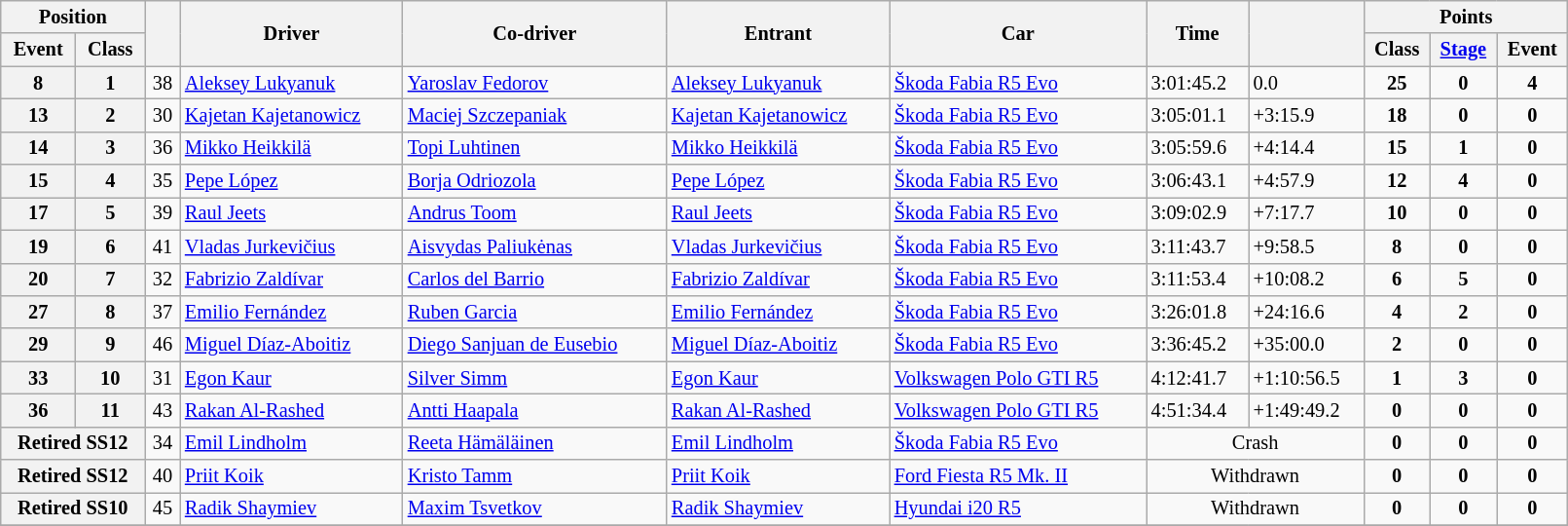<table class="wikitable" width=85% style="font-size: 85%;">
<tr>
<th colspan="2">Position</th>
<th rowspan="2"></th>
<th rowspan="2">Driver</th>
<th rowspan="2">Co-driver</th>
<th rowspan="2">Entrant</th>
<th rowspan="2">Car</th>
<th rowspan="2">Time</th>
<th rowspan="2"></th>
<th colspan="3">Points</th>
</tr>
<tr>
<th>Event</th>
<th>Class</th>
<th>Class</th>
<th><a href='#'>Stage</a></th>
<th>Event</th>
</tr>
<tr>
<th>8</th>
<th>1</th>
<td align="center">38</td>
<td><a href='#'>Aleksey Lukyanuk</a></td>
<td><a href='#'>Yaroslav Fedorov</a></td>
<td><a href='#'>Aleksey Lukyanuk</a></td>
<td><a href='#'>Škoda Fabia R5 Evo</a></td>
<td>3:01:45.2</td>
<td>0.0</td>
<td align="center"><strong>25</strong></td>
<td align="center"><strong>0</strong></td>
<td align="center"><strong>4</strong></td>
</tr>
<tr>
<th>13</th>
<th>2</th>
<td align="center">30</td>
<td><a href='#'>Kajetan Kajetanowicz</a></td>
<td><a href='#'>Maciej Szczepaniak</a></td>
<td><a href='#'>Kajetan Kajetanowicz</a></td>
<td><a href='#'>Škoda Fabia R5 Evo</a></td>
<td>3:05:01.1</td>
<td>+3:15.9</td>
<td align="center"><strong>18</strong></td>
<td align="center"><strong>0</strong></td>
<td align="center"><strong>0</strong></td>
</tr>
<tr>
<th>14</th>
<th>3</th>
<td align="center">36</td>
<td><a href='#'>Mikko Heikkilä</a></td>
<td><a href='#'>Topi Luhtinen</a></td>
<td><a href='#'>Mikko Heikkilä</a></td>
<td><a href='#'>Škoda Fabia R5 Evo</a></td>
<td>3:05:59.6</td>
<td>+4:14.4</td>
<td align="center"><strong>15</strong></td>
<td align="center"><strong>1</strong></td>
<td align="center"><strong>0</strong></td>
</tr>
<tr>
<th>15</th>
<th>4</th>
<td align="center">35</td>
<td><a href='#'>Pepe López</a></td>
<td><a href='#'>Borja Odriozola</a></td>
<td><a href='#'>Pepe López</a></td>
<td><a href='#'>Škoda Fabia R5 Evo</a></td>
<td>3:06:43.1</td>
<td>+4:57.9</td>
<td align="center"><strong>12</strong></td>
<td align="center"><strong>4</strong></td>
<td align="center"><strong>0</strong></td>
</tr>
<tr>
<th>17</th>
<th>5</th>
<td align="center">39</td>
<td><a href='#'>Raul Jeets</a></td>
<td><a href='#'>Andrus Toom</a></td>
<td><a href='#'>Raul Jeets</a></td>
<td><a href='#'>Škoda Fabia R5 Evo</a></td>
<td>3:09:02.9</td>
<td>+7:17.7</td>
<td align="center"><strong>10</strong></td>
<td align="center"><strong>0</strong></td>
<td align="center"><strong>0</strong></td>
</tr>
<tr>
<th>19</th>
<th>6</th>
<td align="center">41</td>
<td><a href='#'>Vladas Jurkevičius</a></td>
<td><a href='#'>Aisvydas Paliukėnas</a></td>
<td><a href='#'>Vladas Jurkevičius</a></td>
<td><a href='#'>Škoda Fabia R5 Evo</a></td>
<td>3:11:43.7</td>
<td>+9:58.5</td>
<td align="center"><strong>8</strong></td>
<td align="center"><strong>0</strong></td>
<td align="center"><strong>0</strong></td>
</tr>
<tr>
<th>20</th>
<th>7</th>
<td align="center">32</td>
<td><a href='#'>Fabrizio Zaldívar</a></td>
<td><a href='#'>Carlos del Barrio</a></td>
<td><a href='#'>Fabrizio Zaldívar</a></td>
<td><a href='#'>Škoda Fabia R5 Evo</a></td>
<td>3:11:53.4</td>
<td>+10:08.2</td>
<td align="center"><strong>6</strong></td>
<td align="center"><strong>5</strong></td>
<td align="center"><strong>0</strong></td>
</tr>
<tr>
<th>27</th>
<th>8</th>
<td align="center">37</td>
<td><a href='#'>Emilio Fernández</a></td>
<td><a href='#'>Ruben Garcia</a></td>
<td><a href='#'>Emilio Fernández</a></td>
<td><a href='#'>Škoda Fabia R5 Evo</a></td>
<td>3:26:01.8</td>
<td>+24:16.6</td>
<td align="center"><strong>4</strong></td>
<td align="center"><strong>2</strong></td>
<td align="center"><strong>0</strong></td>
</tr>
<tr>
<th>29</th>
<th>9</th>
<td align="center">46</td>
<td><a href='#'>Miguel Díaz-Aboitiz</a></td>
<td><a href='#'>Diego Sanjuan de Eusebio</a></td>
<td><a href='#'>Miguel Díaz-Aboitiz</a></td>
<td><a href='#'>Škoda Fabia R5 Evo</a></td>
<td>3:36:45.2</td>
<td>+35:00.0</td>
<td align="center"><strong>2</strong></td>
<td align="center"><strong>0</strong></td>
<td align="center"><strong>0</strong></td>
</tr>
<tr>
<th>33</th>
<th>10</th>
<td align="center">31</td>
<td><a href='#'>Egon Kaur</a></td>
<td><a href='#'>Silver Simm</a></td>
<td><a href='#'>Egon Kaur</a></td>
<td><a href='#'>Volkswagen Polo GTI R5</a></td>
<td>4:12:41.7</td>
<td>+1:10:56.5</td>
<td align="center"><strong>1</strong></td>
<td align="center"><strong>3</strong></td>
<td align="center"><strong>0</strong></td>
</tr>
<tr>
<th>36</th>
<th>11</th>
<td align="center">43</td>
<td><a href='#'>Rakan Al-Rashed</a></td>
<td><a href='#'>Antti Haapala</a></td>
<td><a href='#'>Rakan Al-Rashed</a></td>
<td><a href='#'>Volkswagen Polo GTI R5</a></td>
<td>4:51:34.4</td>
<td>+1:49:49.2</td>
<td align="center"><strong>0</strong></td>
<td align="center"><strong>0</strong></td>
<td align="center"><strong>0</strong></td>
</tr>
<tr>
<th colspan="2">Retired SS12</th>
<td align="center">34</td>
<td><a href='#'>Emil Lindholm</a></td>
<td><a href='#'>Reeta Hämäläinen</a></td>
<td><a href='#'>Emil Lindholm</a></td>
<td><a href='#'>Škoda Fabia R5 Evo</a></td>
<td colspan="2" align="center">Crash</td>
<td align="center"><strong>0</strong></td>
<td align="center"><strong>0</strong></td>
<td align="center"><strong>0</strong></td>
</tr>
<tr>
<th colspan="2">Retired SS12</th>
<td align="center">40</td>
<td><a href='#'>Priit Koik</a></td>
<td><a href='#'>Kristo Tamm</a></td>
<td><a href='#'>Priit Koik</a></td>
<td><a href='#'>Ford Fiesta R5 Mk. II</a></td>
<td colspan="2" align="center">Withdrawn</td>
<td align="center"><strong>0</strong></td>
<td align="center"><strong>0</strong></td>
<td align="center"><strong>0</strong></td>
</tr>
<tr>
<th colspan="2">Retired SS10</th>
<td align="center">45</td>
<td><a href='#'>Radik Shaymiev</a></td>
<td><a href='#'>Maxim Tsvetkov</a></td>
<td><a href='#'>Radik Shaymiev</a></td>
<td><a href='#'>Hyundai i20 R5</a></td>
<td colspan="2" align="center">Withdrawn</td>
<td align="center"><strong>0</strong></td>
<td align="center"><strong>0</strong></td>
<td align="center"><strong>0</strong></td>
</tr>
<tr>
</tr>
</table>
